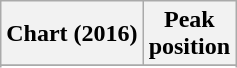<table class="wikitable sortable plainrowheaders" style="text-align:center">
<tr>
<th scope="col">Chart (2016)</th>
<th scope="col">Peak<br> position</th>
</tr>
<tr>
</tr>
<tr>
</tr>
<tr>
</tr>
<tr>
</tr>
<tr>
</tr>
</table>
